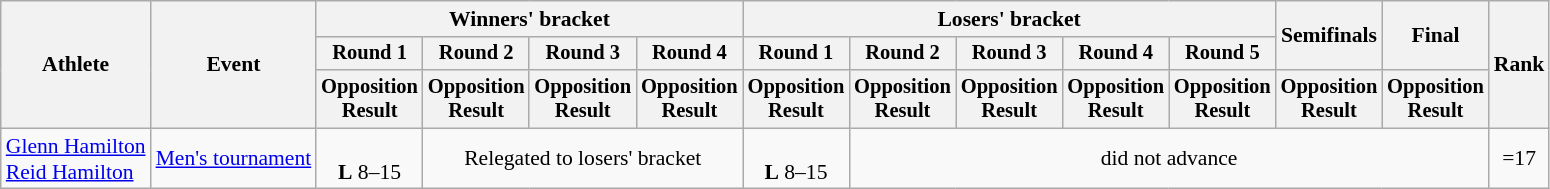<table class="wikitable" style="font-size:90%;text-align:center;">
<tr>
<th rowspan=3>Athlete</th>
<th rowspan=3>Event</th>
<th colspan=4>Winners' bracket</th>
<th colspan=5>Losers' bracket</th>
<th rowspan=2>Semifinals</th>
<th rowspan=2>Final</th>
<th rowspan=3>Rank</th>
</tr>
<tr style="font-size:95%">
<th>Round 1</th>
<th>Round 2</th>
<th>Round 3</th>
<th>Round 4</th>
<th>Round 1</th>
<th>Round 2</th>
<th>Round 3</th>
<th>Round 4</th>
<th>Round 5</th>
</tr>
<tr style="font-size:95%">
<th>Opposition<br>Result</th>
<th>Opposition<br>Result</th>
<th>Opposition<br>Result</th>
<th>Opposition<br>Result</th>
<th>Opposition<br>Result</th>
<th>Opposition<br>Result</th>
<th>Opposition<br>Result</th>
<th>Opposition<br>Result</th>
<th>Opposition<br>Result</th>
<th>Opposition<br>Result</th>
<th>Opposition<br>Result</th>
</tr>
<tr>
<td align=left><a href='#'>Glenn Hamilton</a><br><a href='#'>Reid Hamilton</a></td>
<td align=left><a href='#'>Men's tournament</a></td>
<td><br><strong>L</strong> 8–15</td>
<td colspan=3>Relegated to losers' bracket</td>
<td><br><strong>L</strong> 8–15</td>
<td colspan=6>did not advance</td>
<td>=17</td>
</tr>
</table>
